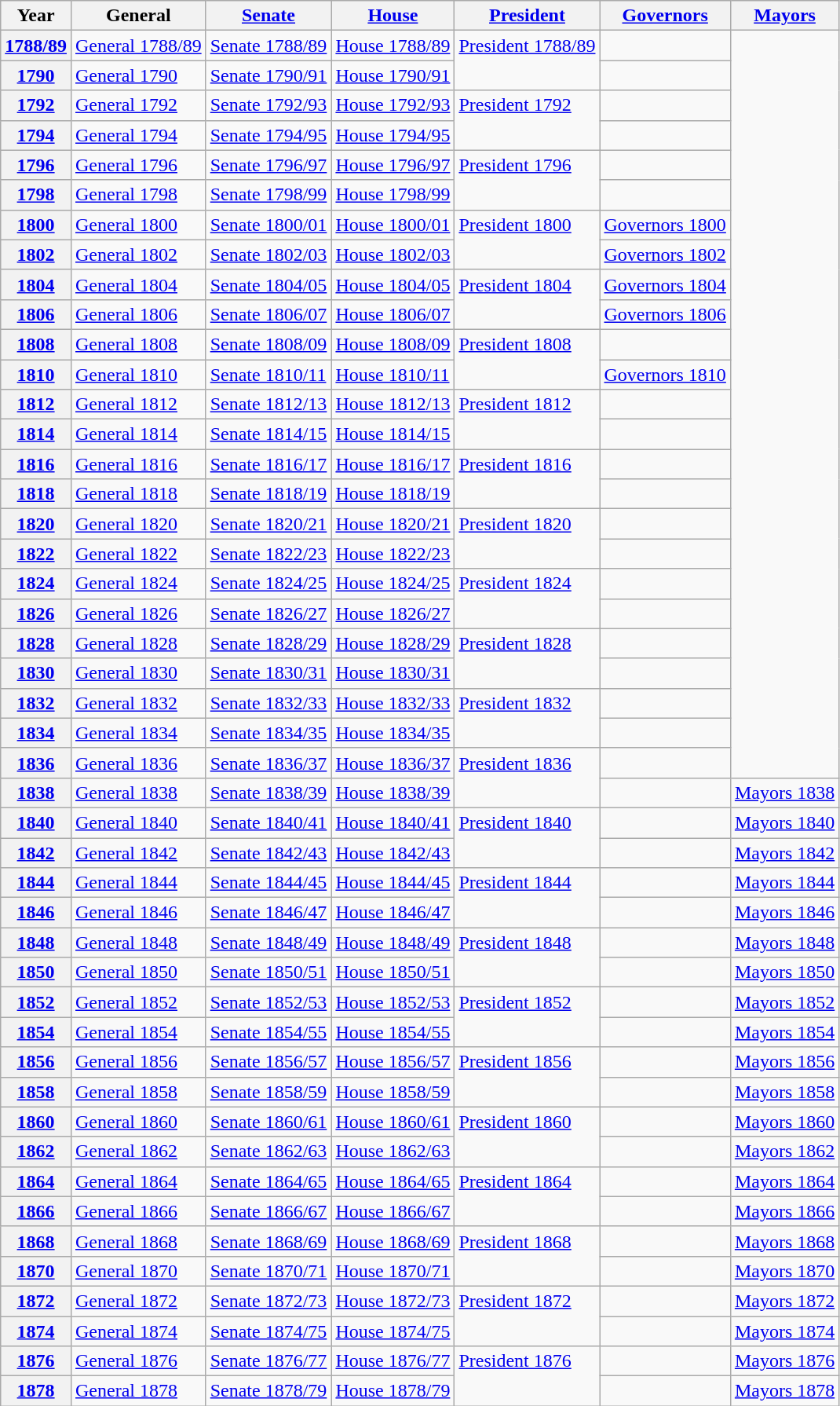<table class=wikitable>
<tr>
<th>Year</th>
<th>General</th>
<th><a href='#'>Senate</a></th>
<th><a href='#'>House</a></th>
<th><a href='#'>President</a></th>
<th><a href='#'>Governors</a></th>
<th><a href='#'>Mayors</a></th>
</tr>
<tr valign=top>
<th><a href='#'>1788/89</a></th>
<td><a href='#'>General 1788/89</a></td>
<td><a href='#'>Senate 1788/89</a></td>
<td><a href='#'>House 1788/89</a></td>
<td rowspan=2><a href='#'>President 1788/89</a></td>
<td></td>
</tr>
<tr valign=top>
<th><a href='#'>1790</a></th>
<td><a href='#'>General 1790</a></td>
<td><a href='#'>Senate 1790/91</a></td>
<td><a href='#'>House 1790/91</a></td>
<td></td>
</tr>
<tr valign=top>
<th><a href='#'>1792</a></th>
<td><a href='#'>General 1792</a></td>
<td><a href='#'>Senate 1792/93</a></td>
<td><a href='#'>House 1792/93</a></td>
<td rowspan=2><a href='#'>President 1792</a></td>
<td></td>
</tr>
<tr valign=top>
<th><a href='#'>1794</a></th>
<td><a href='#'>General 1794</a></td>
<td><a href='#'>Senate 1794/95</a></td>
<td><a href='#'>House 1794/95</a></td>
<td></td>
</tr>
<tr valign=top>
<th><a href='#'>1796</a></th>
<td><a href='#'>General 1796</a></td>
<td><a href='#'>Senate 1796/97</a></td>
<td><a href='#'>House 1796/97</a></td>
<td rowspan=2><a href='#'>President 1796</a></td>
<td></td>
</tr>
<tr valign=top>
<th><a href='#'>1798</a></th>
<td><a href='#'>General 1798</a></td>
<td><a href='#'>Senate 1798/99</a></td>
<td><a href='#'>House 1798/99</a></td>
<td></td>
</tr>
<tr valign=top>
<th><a href='#'>1800</a></th>
<td><a href='#'>General 1800</a></td>
<td><a href='#'>Senate 1800/01</a></td>
<td><a href='#'>House 1800/01</a></td>
<td rowspan=2><a href='#'>President 1800</a></td>
<td><a href='#'>Governors 1800</a></td>
</tr>
<tr valign=top>
<th><a href='#'>1802</a></th>
<td><a href='#'>General 1802</a></td>
<td><a href='#'>Senate 1802/03</a></td>
<td><a href='#'>House 1802/03</a></td>
<td><a href='#'>Governors 1802</a></td>
</tr>
<tr valign=top>
<th><a href='#'>1804</a></th>
<td><a href='#'>General 1804</a></td>
<td><a href='#'>Senate 1804/05</a></td>
<td><a href='#'>House 1804/05</a></td>
<td rowspan=2><a href='#'>President 1804</a></td>
<td><a href='#'>Governors 1804</a></td>
</tr>
<tr valign=top>
<th><a href='#'>1806</a></th>
<td><a href='#'>General 1806</a></td>
<td><a href='#'>Senate 1806/07</a></td>
<td><a href='#'>House 1806/07</a></td>
<td><a href='#'>Governors 1806</a></td>
</tr>
<tr valign=top>
<th><a href='#'>1808</a></th>
<td><a href='#'>General 1808</a></td>
<td><a href='#'>Senate 1808/09</a></td>
<td><a href='#'>House 1808/09</a></td>
<td rowspan=2><a href='#'>President 1808</a></td>
<td></td>
</tr>
<tr valign=top>
<th><a href='#'>1810</a></th>
<td><a href='#'>General 1810</a></td>
<td><a href='#'>Senate 1810/11</a></td>
<td><a href='#'>House 1810/11</a></td>
<td><a href='#'>Governors 1810</a></td>
</tr>
<tr valign=top>
<th><a href='#'>1812</a></th>
<td><a href='#'>General 1812</a></td>
<td><a href='#'>Senate 1812/13</a></td>
<td><a href='#'>House 1812/13</a></td>
<td rowspan=2><a href='#'>President 1812</a></td>
<td></td>
</tr>
<tr valign=top>
<th><a href='#'>1814</a></th>
<td><a href='#'>General 1814</a></td>
<td><a href='#'>Senate 1814/15</a></td>
<td><a href='#'>House 1814/15</a></td>
<td></td>
</tr>
<tr valign=top>
<th><a href='#'>1816</a></th>
<td><a href='#'>General 1816</a></td>
<td><a href='#'>Senate 1816/17</a></td>
<td><a href='#'>House 1816/17</a></td>
<td rowspan=2><a href='#'>President 1816</a></td>
<td></td>
</tr>
<tr valign=top>
<th><a href='#'>1818</a></th>
<td><a href='#'>General 1818</a></td>
<td><a href='#'>Senate 1818/19</a></td>
<td><a href='#'>House 1818/19</a></td>
<td></td>
</tr>
<tr valign=top>
<th><a href='#'>1820</a></th>
<td><a href='#'>General 1820</a></td>
<td><a href='#'>Senate 1820/21</a></td>
<td><a href='#'>House 1820/21</a></td>
<td rowspan=2><a href='#'>President 1820</a></td>
<td></td>
</tr>
<tr valign=top>
<th><a href='#'>1822</a></th>
<td><a href='#'>General 1822</a></td>
<td><a href='#'>Senate 1822/23</a></td>
<td><a href='#'>House 1822/23</a></td>
<td></td>
</tr>
<tr valign=top>
<th><a href='#'>1824</a></th>
<td><a href='#'>General 1824</a></td>
<td><a href='#'>Senate 1824/25</a></td>
<td><a href='#'>House 1824/25</a></td>
<td rowspan=2><a href='#'>President 1824</a></td>
<td></td>
</tr>
<tr valign=top>
<th><a href='#'>1826</a></th>
<td><a href='#'>General 1826</a></td>
<td><a href='#'>Senate 1826/27</a></td>
<td><a href='#'>House 1826/27</a></td>
<td></td>
</tr>
<tr valign=top>
<th><a href='#'>1828</a></th>
<td><a href='#'>General 1828</a></td>
<td><a href='#'>Senate 1828/29</a></td>
<td><a href='#'>House 1828/29</a></td>
<td rowspan=2><a href='#'>President 1828</a></td>
<td></td>
</tr>
<tr valign=top>
<th><a href='#'>1830</a></th>
<td><a href='#'>General 1830</a></td>
<td><a href='#'>Senate 1830/31</a></td>
<td><a href='#'>House 1830/31</a></td>
<td></td>
</tr>
<tr valign=top>
<th><a href='#'>1832</a></th>
<td><a href='#'>General 1832</a></td>
<td><a href='#'>Senate 1832/33</a></td>
<td><a href='#'>House 1832/33</a></td>
<td rowspan=2><a href='#'>President 1832</a></td>
<td></td>
</tr>
<tr valign=top>
<th><a href='#'>1834</a></th>
<td><a href='#'>General 1834</a></td>
<td><a href='#'>Senate 1834/35</a></td>
<td><a href='#'>House 1834/35</a></td>
<td></td>
</tr>
<tr valign=top>
<th><a href='#'>1836</a></th>
<td><a href='#'>General 1836</a></td>
<td><a href='#'>Senate 1836/37</a></td>
<td><a href='#'>House 1836/37</a></td>
<td rowspan=2><a href='#'>President 1836</a></td>
<td></td>
</tr>
<tr valign=top>
<th><a href='#'>1838</a></th>
<td><a href='#'>General 1838</a></td>
<td><a href='#'>Senate 1838/39</a></td>
<td><a href='#'>House 1838/39</a></td>
<td></td>
<td><a href='#'>Mayors 1838</a></td>
</tr>
<tr valign=top>
<th><a href='#'>1840</a></th>
<td><a href='#'>General 1840</a></td>
<td><a href='#'>Senate 1840/41</a></td>
<td><a href='#'>House 1840/41</a></td>
<td rowspan=2><a href='#'>President 1840</a></td>
<td></td>
<td><a href='#'>Mayors 1840</a></td>
</tr>
<tr valign=top>
<th><a href='#'>1842</a></th>
<td><a href='#'>General 1842</a></td>
<td><a href='#'>Senate 1842/43</a></td>
<td><a href='#'>House 1842/43</a></td>
<td></td>
<td><a href='#'>Mayors 1842</a></td>
</tr>
<tr valign=top>
<th><a href='#'>1844</a></th>
<td><a href='#'>General 1844</a></td>
<td><a href='#'>Senate 1844/45</a></td>
<td><a href='#'>House 1844/45</a></td>
<td rowspan=2><a href='#'>President 1844</a></td>
<td></td>
<td><a href='#'>Mayors 1844</a></td>
</tr>
<tr valign=top>
<th><a href='#'>1846</a></th>
<td><a href='#'>General 1846</a></td>
<td><a href='#'>Senate 1846/47</a></td>
<td><a href='#'>House 1846/47</a></td>
<td></td>
<td><a href='#'>Mayors 1846</a></td>
</tr>
<tr valign=top>
<th><a href='#'>1848</a></th>
<td><a href='#'>General 1848</a></td>
<td><a href='#'>Senate 1848/49</a></td>
<td><a href='#'>House 1848/49</a></td>
<td rowspan=2><a href='#'>President 1848</a></td>
<td></td>
<td><a href='#'>Mayors 1848</a></td>
</tr>
<tr valign=top>
<th><a href='#'>1850</a></th>
<td><a href='#'>General 1850</a></td>
<td><a href='#'>Senate 1850/51</a></td>
<td><a href='#'>House 1850/51</a></td>
<td></td>
<td><a href='#'>Mayors 1850</a></td>
</tr>
<tr valign=top>
<th><a href='#'>1852</a></th>
<td><a href='#'>General 1852</a></td>
<td><a href='#'>Senate 1852/53</a></td>
<td><a href='#'>House 1852/53</a></td>
<td rowspan=2><a href='#'>President 1852</a></td>
<td></td>
<td><a href='#'>Mayors 1852</a></td>
</tr>
<tr valign=top>
<th><a href='#'>1854</a></th>
<td><a href='#'>General 1854</a></td>
<td><a href='#'>Senate 1854/55</a></td>
<td><a href='#'>House 1854/55</a></td>
<td></td>
<td><a href='#'>Mayors 1854</a></td>
</tr>
<tr valign=top>
<th><a href='#'>1856</a></th>
<td><a href='#'>General 1856</a></td>
<td><a href='#'>Senate 1856/57</a></td>
<td><a href='#'>House 1856/57</a></td>
<td rowspan=2><a href='#'>President 1856</a></td>
<td></td>
<td><a href='#'>Mayors 1856</a></td>
</tr>
<tr valign=top>
<th><a href='#'>1858</a></th>
<td><a href='#'>General 1858</a></td>
<td><a href='#'>Senate 1858/59</a></td>
<td><a href='#'>House 1858/59</a></td>
<td></td>
<td><a href='#'>Mayors 1858</a></td>
</tr>
<tr valign=top>
<th><a href='#'>1860</a></th>
<td><a href='#'>General 1860</a></td>
<td><a href='#'>Senate 1860/61</a></td>
<td><a href='#'>House 1860/61</a></td>
<td rowspan=2><a href='#'>President 1860</a></td>
<td></td>
<td><a href='#'>Mayors 1860</a></td>
</tr>
<tr valign=top>
<th><a href='#'>1862</a></th>
<td><a href='#'>General 1862</a></td>
<td><a href='#'>Senate 1862/63</a></td>
<td><a href='#'>House 1862/63</a></td>
<td></td>
<td><a href='#'>Mayors 1862</a></td>
</tr>
<tr valign=top>
<th><a href='#'>1864</a></th>
<td><a href='#'>General 1864</a></td>
<td><a href='#'>Senate 1864/65</a></td>
<td><a href='#'>House 1864/65</a></td>
<td rowspan=2><a href='#'>President 1864</a></td>
<td></td>
<td><a href='#'>Mayors 1864</a></td>
</tr>
<tr valign=top>
<th><a href='#'>1866</a></th>
<td><a href='#'>General 1866</a></td>
<td><a href='#'>Senate 1866/67</a></td>
<td><a href='#'>House 1866/67</a></td>
<td></td>
<td><a href='#'>Mayors 1866</a></td>
</tr>
<tr valign=top>
<th><a href='#'>1868</a></th>
<td><a href='#'>General 1868</a></td>
<td><a href='#'>Senate 1868/69</a></td>
<td><a href='#'>House 1868/69</a></td>
<td rowspan=2><a href='#'>President 1868</a></td>
<td></td>
<td><a href='#'>Mayors 1868</a></td>
</tr>
<tr valign=top>
<th><a href='#'>1870</a></th>
<td><a href='#'>General 1870</a></td>
<td><a href='#'>Senate 1870/71</a></td>
<td><a href='#'>House 1870/71</a></td>
<td></td>
<td><a href='#'>Mayors 1870</a></td>
</tr>
<tr valign=top>
<th><a href='#'>1872</a></th>
<td><a href='#'>General 1872</a></td>
<td><a href='#'>Senate 1872/73</a></td>
<td><a href='#'>House 1872/73</a></td>
<td rowspan=2><a href='#'>President 1872</a></td>
<td></td>
<td><a href='#'>Mayors 1872</a></td>
</tr>
<tr valign=top>
<th><a href='#'>1874</a></th>
<td><a href='#'>General 1874</a></td>
<td><a href='#'>Senate 1874/75</a></td>
<td><a href='#'>House 1874/75</a></td>
<td></td>
<td><a href='#'>Mayors 1874</a></td>
</tr>
<tr valign=top>
<th><a href='#'>1876</a></th>
<td><a href='#'>General 1876</a></td>
<td><a href='#'>Senate 1876/77</a></td>
<td><a href='#'>House 1876/77</a></td>
<td rowspan=2><a href='#'>President 1876</a></td>
<td></td>
<td><a href='#'>Mayors 1876</a></td>
</tr>
<tr valign=top>
<th><a href='#'>1878</a></th>
<td><a href='#'>General 1878</a></td>
<td><a href='#'>Senate 1878/79</a></td>
<td><a href='#'>House 1878/79</a></td>
<td></td>
<td><a href='#'>Mayors 1878</a></td>
</tr>
</table>
